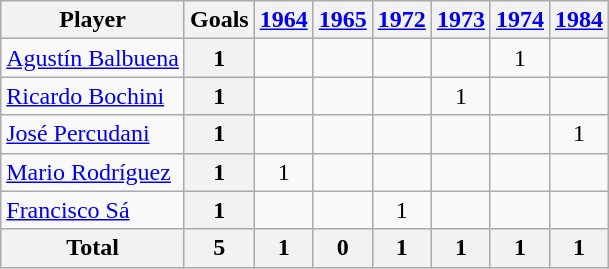<table class="wikitable sortable" style="text-align:center;">
<tr>
<th>Player</th>
<th>Goals</th>
<th><a href='#'>1964</a></th>
<th><a href='#'>1965</a></th>
<th><a href='#'>1972</a></th>
<th><a href='#'>1973</a></th>
<th><a href='#'>1974</a></th>
<th><a href='#'>1984</a></th>
</tr>
<tr>
<td align="left"> <a href='#'>Agustín Balbuena</a></td>
<th>1</th>
<td></td>
<td></td>
<td></td>
<td></td>
<td>1</td>
<td></td>
</tr>
<tr>
<td align="left"> <a href='#'>Ricardo Bochini</a></td>
<th>1</th>
<td></td>
<td></td>
<td></td>
<td>1</td>
<td></td>
<td></td>
</tr>
<tr>
<td align="left"> <a href='#'>José Percudani</a></td>
<th>1</th>
<td></td>
<td></td>
<td></td>
<td></td>
<td></td>
<td>1</td>
</tr>
<tr>
<td align="left"> <a href='#'>Mario Rodríguez</a></td>
<th>1</th>
<td>1</td>
<td></td>
<td></td>
<td></td>
<td></td>
<td></td>
</tr>
<tr>
<td align="left"> <a href='#'>Francisco Sá</a></td>
<th>1</th>
<td></td>
<td></td>
<td>1</td>
<td></td>
<td></td>
<td></td>
</tr>
<tr class="sortbottom">
<th>Total</th>
<th>5</th>
<th>1</th>
<th>0</th>
<th>1</th>
<th>1</th>
<th>1</th>
<th>1</th>
</tr>
</table>
